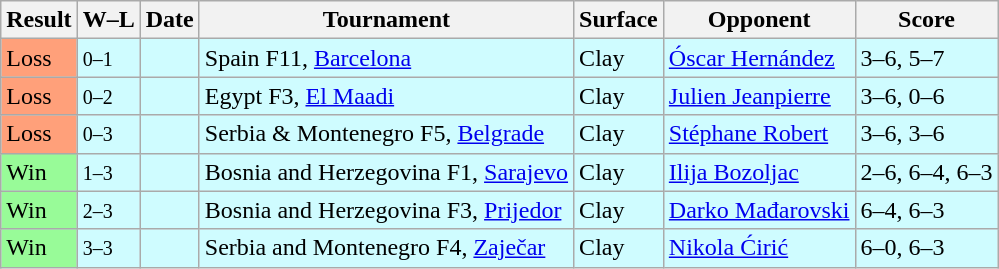<table class="sortable wikitable">
<tr>
<th>Result</th>
<th class="unsortable">W–L</th>
<th>Date</th>
<th>Tournament</th>
<th>Surface</th>
<th>Opponent</th>
<th class="unsortable">Score</th>
</tr>
<tr style="background:#cffcff;">
<td style="background:#ffa07a;">Loss</td>
<td><small>0–1</small></td>
<td></td>
<td>Spain F11, <a href='#'>Barcelona</a></td>
<td>Clay</td>
<td> <a href='#'>Óscar Hernández</a></td>
<td>3–6, 5–7</td>
</tr>
<tr style="background:#cffcff;">
<td style="background:#ffa07a;">Loss</td>
<td><small>0–2</small></td>
<td></td>
<td>Egypt F3, <a href='#'>El Maadi</a></td>
<td>Clay</td>
<td> <a href='#'>Julien Jeanpierre</a></td>
<td>3–6, 0–6</td>
</tr>
<tr style="background:#cffcff;">
<td style="background:#ffa07a;">Loss</td>
<td><small>0–3</small></td>
<td></td>
<td>Serbia & Montenegro F5, <a href='#'>Belgrade</a></td>
<td>Clay</td>
<td> <a href='#'>Stéphane Robert</a></td>
<td>3–6, 3–6</td>
</tr>
<tr style="background:#cffcff;">
<td style="background:#98fb98;">Win</td>
<td><small>1–3</small></td>
<td></td>
<td>Bosnia and Herzegovina F1, <a href='#'>Sarajevo</a></td>
<td>Clay</td>
<td> <a href='#'>Ilija Bozoljac</a></td>
<td>2–6, 6–4, 6–3</td>
</tr>
<tr style="background:#cffcff;">
<td style="background:#98fb98;">Win</td>
<td><small>2–3</small></td>
<td></td>
<td>Bosnia and Herzegovina F3, <a href='#'>Prijedor</a></td>
<td>Clay</td>
<td> <a href='#'>Darko Mađarovski</a></td>
<td>6–4, 6–3</td>
</tr>
<tr style="background:#cffcff;">
<td style="background:#98fb98;">Win</td>
<td><small>3–3</small></td>
<td></td>
<td>Serbia and Montenegro F4, <a href='#'>Zaječar</a></td>
<td>Clay</td>
<td> <a href='#'>Nikola Ćirić</a></td>
<td>6–0, 6–3</td>
</tr>
</table>
